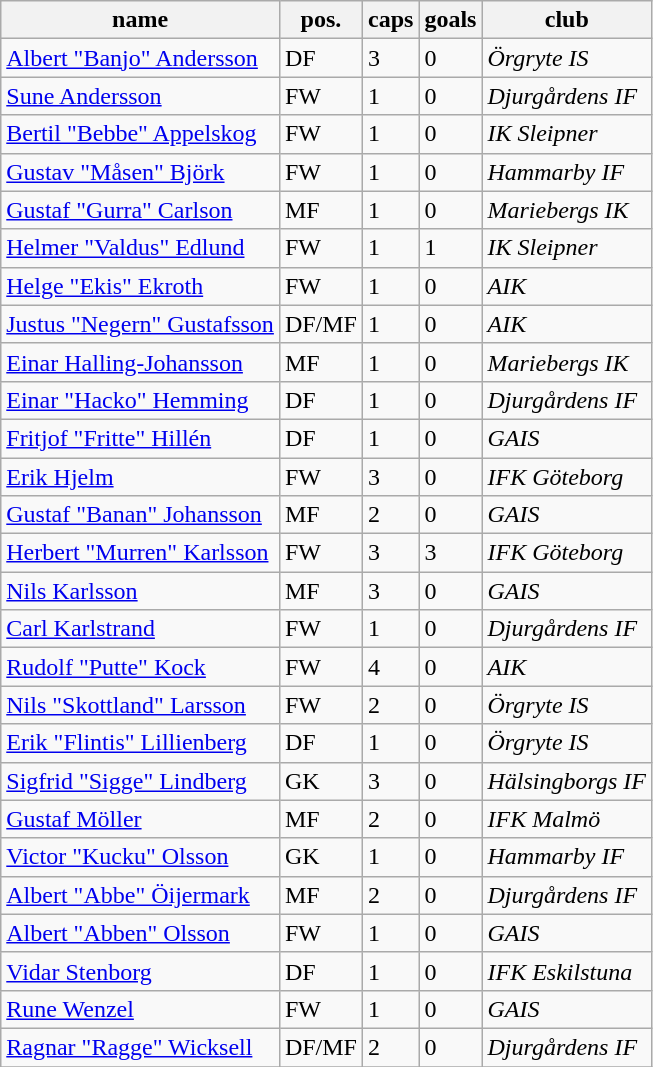<table class="wikitable" border="1">
<tr>
<th>name</th>
<th>pos.</th>
<th>caps</th>
<th>goals</th>
<th>club</th>
</tr>
<tr>
<td><a href='#'>Albert "Banjo" Andersson</a></td>
<td>DF</td>
<td>3</td>
<td>0</td>
<td><em>Örgryte IS</em></td>
</tr>
<tr>
<td><a href='#'>Sune Andersson</a></td>
<td>FW</td>
<td>1</td>
<td>0</td>
<td><em>Djurgårdens IF</em></td>
</tr>
<tr>
<td><a href='#'>Bertil "Bebbe" Appelskog</a></td>
<td>FW</td>
<td>1</td>
<td>0</td>
<td><em>IK Sleipner</em></td>
</tr>
<tr>
<td><a href='#'>Gustav "Måsen" Björk</a></td>
<td>FW</td>
<td>1</td>
<td>0</td>
<td><em>Hammarby IF</em></td>
</tr>
<tr>
<td><a href='#'>Gustaf "Gurra" Carlson</a></td>
<td>MF</td>
<td>1</td>
<td>0</td>
<td><em>Mariebergs IK</em></td>
</tr>
<tr>
<td><a href='#'>Helmer "Valdus" Edlund</a></td>
<td>FW</td>
<td>1</td>
<td>1</td>
<td><em>IK Sleipner</em></td>
</tr>
<tr>
<td><a href='#'>Helge "Ekis" Ekroth</a></td>
<td>FW</td>
<td>1</td>
<td>0</td>
<td><em>AIK</em></td>
</tr>
<tr>
<td><a href='#'>Justus "Negern" Gustafsson</a></td>
<td>DF/MF</td>
<td>1</td>
<td>0</td>
<td><em>AIK</em></td>
</tr>
<tr>
<td><a href='#'>Einar Halling-Johansson</a></td>
<td>MF</td>
<td>1</td>
<td>0</td>
<td><em>Mariebergs IK</em></td>
</tr>
<tr>
<td><a href='#'>Einar "Hacko" Hemming</a></td>
<td>DF</td>
<td>1</td>
<td>0</td>
<td><em>Djurgårdens IF</em></td>
</tr>
<tr>
<td><a href='#'>Fritjof "Fritte" Hillén</a></td>
<td>DF</td>
<td>1</td>
<td>0</td>
<td><em>GAIS</em></td>
</tr>
<tr>
<td><a href='#'>Erik Hjelm</a></td>
<td>FW</td>
<td>3</td>
<td>0</td>
<td><em>IFK Göteborg</em></td>
</tr>
<tr>
<td><a href='#'>Gustaf "Banan" Johansson</a></td>
<td>MF</td>
<td>2</td>
<td>0</td>
<td><em>GAIS</em></td>
</tr>
<tr>
<td><a href='#'>Herbert "Murren" Karlsson</a></td>
<td>FW</td>
<td>3</td>
<td>3</td>
<td><em>IFK Göteborg</em></td>
</tr>
<tr>
<td><a href='#'>Nils Karlsson</a></td>
<td>MF</td>
<td>3</td>
<td>0</td>
<td><em>GAIS</em></td>
</tr>
<tr>
<td><a href='#'>Carl Karlstrand</a></td>
<td>FW</td>
<td>1</td>
<td>0</td>
<td><em>Djurgårdens IF</em></td>
</tr>
<tr>
<td><a href='#'>Rudolf "Putte" Kock</a></td>
<td>FW</td>
<td>4</td>
<td>0</td>
<td><em>AIK</em></td>
</tr>
<tr>
<td><a href='#'>Nils "Skottland" Larsson</a></td>
<td>FW</td>
<td>2</td>
<td>0</td>
<td><em>Örgryte IS</em></td>
</tr>
<tr>
<td><a href='#'>Erik "Flintis" Lillienberg</a></td>
<td>DF</td>
<td>1</td>
<td>0</td>
<td><em>Örgryte IS</em></td>
</tr>
<tr>
<td><a href='#'>Sigfrid "Sigge" Lindberg</a></td>
<td>GK</td>
<td>3</td>
<td>0</td>
<td><em>Hälsingborgs IF</em></td>
</tr>
<tr>
<td><a href='#'>Gustaf Möller</a></td>
<td>MF</td>
<td>2</td>
<td>0</td>
<td><em>IFK Malmö</em></td>
</tr>
<tr>
<td><a href='#'>Victor "Kucku" Olsson</a></td>
<td>GK</td>
<td>1</td>
<td>0</td>
<td><em>Hammarby IF</em></td>
</tr>
<tr>
<td><a href='#'>Albert "Abbe" Öijermark</a></td>
<td>MF</td>
<td>2</td>
<td>0</td>
<td><em>Djurgårdens IF</em></td>
</tr>
<tr>
<td><a href='#'>Albert "Abben" Olsson</a></td>
<td>FW</td>
<td>1</td>
<td>0</td>
<td><em>GAIS</em></td>
</tr>
<tr>
<td><a href='#'>Vidar Stenborg</a></td>
<td>DF</td>
<td>1</td>
<td>0</td>
<td><em>IFK Eskilstuna</em></td>
</tr>
<tr>
<td><a href='#'>Rune Wenzel</a></td>
<td>FW</td>
<td>1</td>
<td>0</td>
<td><em>GAIS</em></td>
</tr>
<tr>
<td><a href='#'>Ragnar "Ragge" Wicksell</a></td>
<td>DF/MF</td>
<td>2</td>
<td>0</td>
<td><em>Djurgårdens IF</em></td>
</tr>
<tr>
</tr>
</table>
